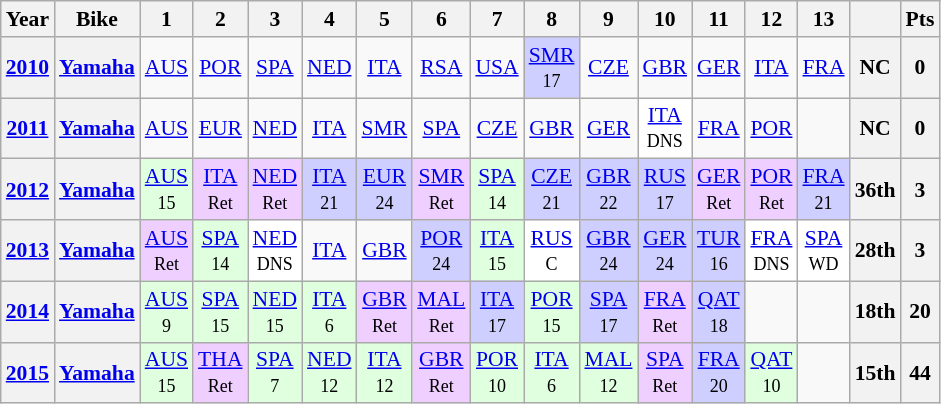<table class="wikitable" style="text-align:center; font-size:90%">
<tr>
<th>Year</th>
<th>Bike</th>
<th>1</th>
<th>2</th>
<th>3</th>
<th>4</th>
<th>5</th>
<th>6</th>
<th>7</th>
<th>8</th>
<th>9</th>
<th>10</th>
<th>11</th>
<th>12</th>
<th>13</th>
<th></th>
<th>Pts</th>
</tr>
<tr>
<th><a href='#'>2010</a></th>
<th><a href='#'>Yamaha</a></th>
<td><a href='#'>AUS</a></td>
<td><a href='#'>POR</a></td>
<td><a href='#'>SPA</a></td>
<td><a href='#'>NED</a></td>
<td><a href='#'>ITA</a></td>
<td><a href='#'>RSA</a></td>
<td><a href='#'>USA</a></td>
<td style="background:#CFCFFF;"><a href='#'>SMR</a><br><small>17</small></td>
<td><a href='#'>CZE</a></td>
<td><a href='#'>GBR</a></td>
<td><a href='#'>GER</a></td>
<td><a href='#'>ITA</a></td>
<td><a href='#'>FRA</a></td>
<th>NC</th>
<th>0</th>
</tr>
<tr>
<th><a href='#'>2011</a></th>
<th><a href='#'>Yamaha</a></th>
<td><a href='#'>AUS</a></td>
<td><a href='#'>EUR</a></td>
<td><a href='#'>NED</a></td>
<td><a href='#'>ITA</a></td>
<td><a href='#'>SMR</a></td>
<td><a href='#'>SPA</a></td>
<td><a href='#'>CZE</a></td>
<td><a href='#'>GBR</a></td>
<td><a href='#'>GER</a></td>
<td style="background:#FFFFFF;"><a href='#'>ITA</a><br><small>DNS</small></td>
<td><a href='#'>FRA</a></td>
<td><a href='#'>POR</a></td>
<td></td>
<th>NC</th>
<th>0</th>
</tr>
<tr>
<th><a href='#'>2012</a></th>
<th><a href='#'>Yamaha</a></th>
<td style="background:#DFFFDF;"><a href='#'>AUS</a><br><small>15</small></td>
<td style="background:#EFCFFF;"><a href='#'>ITA</a><br><small>Ret</small></td>
<td style="background:#EFCFFF;"><a href='#'>NED</a><br><small>Ret</small></td>
<td style="background:#CFCFFF;"><a href='#'>ITA</a><br><small>21</small></td>
<td style="background:#CFCFFF;"><a href='#'>EUR</a><br><small>24</small></td>
<td style="background:#EFCFFF;"><a href='#'>SMR</a><br><small>Ret</small></td>
<td style="background:#DFFFDF;"><a href='#'>SPA</a><br><small>14</small></td>
<td style="background:#CFCFFF;"><a href='#'>CZE</a><br><small>21</small></td>
<td style="background:#CFCFFF;"><a href='#'>GBR</a><br><small>22</small></td>
<td style="background:#CFCFFF;"><a href='#'>RUS</a><br><small>17</small></td>
<td style="background:#EFCFFF;"><a href='#'>GER</a><br><small>Ret</small></td>
<td style="background:#EFCFFF;"><a href='#'>POR</a><br><small>Ret</small></td>
<td style="background:#CFCFFF;"><a href='#'>FRA</a><br><small>21</small></td>
<th>36th</th>
<th>3</th>
</tr>
<tr>
<th><a href='#'>2013</a></th>
<th><a href='#'>Yamaha</a></th>
<td style="background:#EFCFFF;"><a href='#'>AUS</a><br><small>Ret</small></td>
<td style="background:#DFFFDF;"><a href='#'>SPA</a><br><small>14</small></td>
<td style="background:#FFFFFF;"><a href='#'>NED</a><br><small>DNS</small></td>
<td><a href='#'>ITA</a></td>
<td><a href='#'>GBR</a></td>
<td style="background:#CFCFFF;"><a href='#'>POR</a><br><small>24</small></td>
<td style="background:#DFFFDF;"><a href='#'>ITA</a><br><small>15</small></td>
<td style="background:#FFFFFF;"><a href='#'>RUS</a><br><small>C</small></td>
<td style="background:#CFCFFF;"><a href='#'>GBR</a><br><small>24</small></td>
<td style="background:#CFCFFF;"><a href='#'>GER</a><br><small>24</small></td>
<td style="background:#CFCFFF;"><a href='#'>TUR</a><br><small>16</small></td>
<td style="background:#FFFFFF;"><a href='#'>FRA</a><br><small>DNS</small></td>
<td style="background:#FFFFFF;"><a href='#'>SPA</a><br><small>WD</small></td>
<th>28th</th>
<th>3</th>
</tr>
<tr>
<th><a href='#'>2014</a></th>
<th><a href='#'>Yamaha</a></th>
<td style="background:#DFFFDF;"><a href='#'>AUS</a><br><small>9</small></td>
<td style="background:#DFFFDF;"><a href='#'>SPA</a><br><small>15</small></td>
<td style="background:#DFFFDF;"><a href='#'>NED</a><br><small>15</small></td>
<td style="background:#DFFFDF;"><a href='#'>ITA</a><br><small>6</small></td>
<td style="background:#EFCFFF;"><a href='#'>GBR</a><br><small>Ret</small></td>
<td style="background:#EFCFFF;"><a href='#'>MAL</a><br><small>Ret</small></td>
<td style="background:#CFCFFF;"><a href='#'>ITA</a><br><small>17</small></td>
<td style="background:#DFFFDF;"><a href='#'>POR</a><br><small>15</small></td>
<td style="background:#CFCFFF;"><a href='#'>SPA</a><br><small>17</small></td>
<td style="background:#EFCFFF;"><a href='#'>FRA</a><br><small>Ret</small></td>
<td style="background:#CFCFFF;"><a href='#'>QAT</a><br><small>18</small></td>
<td></td>
<td></td>
<th>18th</th>
<th>20</th>
</tr>
<tr>
<th><a href='#'>2015</a></th>
<th><a href='#'>Yamaha</a></th>
<td style="background:#DFFFDF;"><a href='#'>AUS</a><br><small>15</small></td>
<td style="background:#EFCFFF;"><a href='#'>THA</a><br><small>Ret</small></td>
<td style="background:#DFFFDF;"><a href='#'>SPA</a><br><small>7</small></td>
<td style="background:#DFFFDF;"><a href='#'>NED</a><br><small>12</small></td>
<td style="background:#DFFFDF;"><a href='#'>ITA</a><br><small>12</small></td>
<td style="background:#EFCFFF;"><a href='#'>GBR</a><br><small>Ret</small></td>
<td style="background:#DFFFDF;"><a href='#'>POR</a><br><small>10</small></td>
<td style="background:#DFFFDF;"><a href='#'>ITA</a><br><small>6</small></td>
<td style="background:#DFFFDF;"><a href='#'>MAL</a><br><small>12</small></td>
<td style="background:#EFCFFF;"><a href='#'>SPA</a><br><small>Ret</small></td>
<td style="background:#CFCFFF;"><a href='#'>FRA</a><br><small>20</small></td>
<td style="background:#DFFFDF;"><a href='#'>QAT</a><br><small>10</small></td>
<td></td>
<th>15th</th>
<th>44</th>
</tr>
</table>
